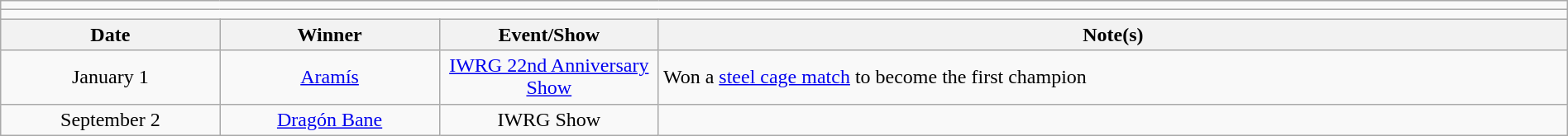<table class="wikitable" style="text-align:center; width:100%;">
<tr>
<td colspan="5"></td>
</tr>
<tr>
<td colspan="5"></td>
</tr>
<tr>
<th style="width:14%;">Date</th>
<th style="width:14%;">Winner</th>
<th style="width:14%;">Event/Show</th>
<th style="width:58%;">Note(s)</th>
</tr>
<tr>
<td>January 1</td>
<td><a href='#'>Aramís</a></td>
<td><a href='#'>IWRG 22nd Anniversary Show</a></td>
<td align=left>Won a <a href='#'>steel cage match</a> to become the first champion</td>
</tr>
<tr>
<td>September 2</td>
<td><a href='#'>Dragón Bane</a></td>
<td>IWRG Show</td>
<td></td>
</tr>
</table>
